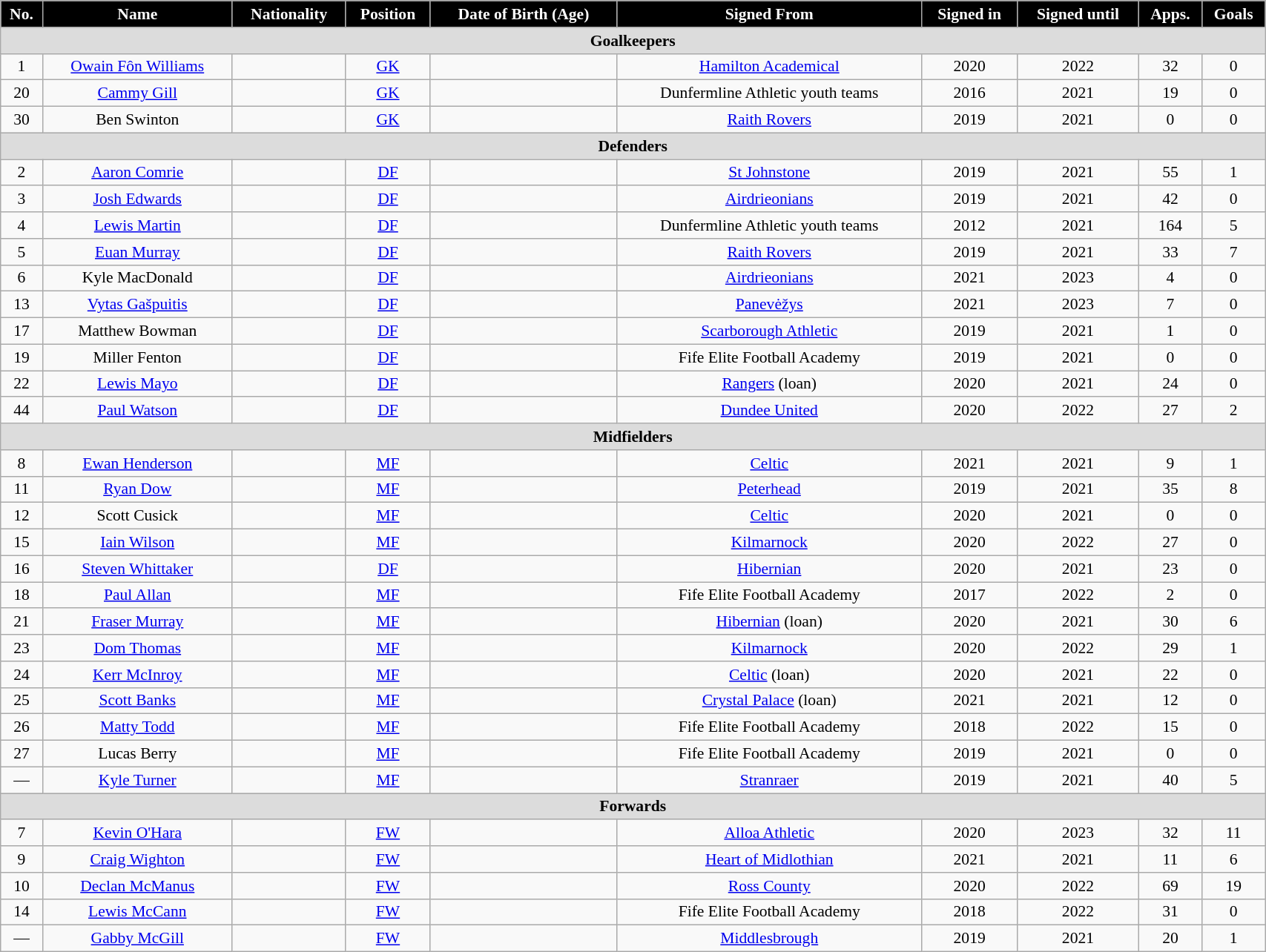<table class="wikitable"  style="text-align:center; font-size:90%; width:90%;">
<tr>
<th style="background:#000000; color:white; text-align:center;">No.</th>
<th style="background:#000000; color:white; text-align:center;">Name</th>
<th style="background:#000000; color:white; text-align:center;">Nationality</th>
<th style="background:#000000; color:white; text-align:center;">Position</th>
<th style="background:#000000; color:white; text-align:center;">Date of Birth (Age)</th>
<th style="background:#000000; color:white; text-align:center;">Signed From</th>
<th style="background:#000000; color:white; text-align:center;">Signed in</th>
<th style="background:#000000; color:white; text-align:center;">Signed until</th>
<th style="background:#000000; color:white; text-align:center;">Apps.</th>
<th style="background:#000000; color:white; text-align:center;">Goals</th>
</tr>
<tr>
<th colspan="10" style="background:#dcdcdc; text-align:center;">Goalkeepers</th>
</tr>
<tr>
<td>1</td>
<td><a href='#'>Owain Fôn Williams</a></td>
<td></td>
<td><a href='#'>GK</a></td>
<td></td>
<td><a href='#'>Hamilton Academical</a></td>
<td>2020</td>
<td>2022</td>
<td>32</td>
<td>0</td>
</tr>
<tr>
<td>20</td>
<td><a href='#'>Cammy Gill</a></td>
<td></td>
<td><a href='#'>GK</a></td>
<td></td>
<td>Dunfermline Athletic youth teams</td>
<td>2016</td>
<td>2021</td>
<td>19</td>
<td>0</td>
</tr>
<tr>
<td>30</td>
<td>Ben Swinton</td>
<td></td>
<td><a href='#'>GK</a></td>
<td></td>
<td><a href='#'>Raith Rovers</a></td>
<td>2019</td>
<td>2021</td>
<td>0</td>
<td>0</td>
</tr>
<tr>
<th colspan="10" style="background:#dcdcdc; text-align:center;">Defenders</th>
</tr>
<tr>
<td>2</td>
<td><a href='#'>Aaron Comrie</a></td>
<td></td>
<td><a href='#'>DF</a></td>
<td></td>
<td><a href='#'>St Johnstone</a></td>
<td>2019</td>
<td>2021</td>
<td>55</td>
<td>1</td>
</tr>
<tr>
<td>3</td>
<td><a href='#'>Josh Edwards</a></td>
<td></td>
<td><a href='#'>DF</a></td>
<td></td>
<td><a href='#'>Airdrieonians</a></td>
<td>2019</td>
<td>2021</td>
<td>42</td>
<td>0</td>
</tr>
<tr>
<td>4</td>
<td><a href='#'>Lewis Martin</a></td>
<td></td>
<td><a href='#'>DF</a></td>
<td></td>
<td>Dunfermline Athletic youth teams</td>
<td>2012</td>
<td>2021</td>
<td>164</td>
<td>5</td>
</tr>
<tr>
<td>5</td>
<td><a href='#'>Euan Murray</a></td>
<td></td>
<td><a href='#'>DF</a></td>
<td></td>
<td><a href='#'>Raith Rovers</a></td>
<td>2019</td>
<td>2021</td>
<td>33</td>
<td>7</td>
</tr>
<tr>
<td>6</td>
<td>Kyle MacDonald</td>
<td></td>
<td><a href='#'>DF</a></td>
<td></td>
<td><a href='#'>Airdrieonians</a></td>
<td>2021</td>
<td>2023</td>
<td>4</td>
<td>0</td>
</tr>
<tr>
<td>13</td>
<td><a href='#'>Vytas Gašpuitis</a></td>
<td></td>
<td><a href='#'>DF</a></td>
<td></td>
<td> <a href='#'>Panevėžys</a></td>
<td>2021</td>
<td>2023</td>
<td>7</td>
<td>0</td>
</tr>
<tr>
<td>17</td>
<td>Matthew Bowman</td>
<td></td>
<td><a href='#'>DF</a></td>
<td></td>
<td> <a href='#'>Scarborough Athletic</a></td>
<td>2019</td>
<td>2021</td>
<td>1</td>
<td>0</td>
</tr>
<tr>
<td>19</td>
<td>Miller Fenton</td>
<td></td>
<td><a href='#'>DF</a></td>
<td></td>
<td>Fife Elite Football Academy</td>
<td>2019</td>
<td>2021</td>
<td>0</td>
<td>0</td>
</tr>
<tr>
<td>22</td>
<td><a href='#'>Lewis Mayo</a></td>
<td></td>
<td><a href='#'>DF</a></td>
<td></td>
<td><a href='#'>Rangers</a> (loan)</td>
<td>2020</td>
<td>2021</td>
<td>24</td>
<td>0</td>
</tr>
<tr>
<td>44</td>
<td><a href='#'>Paul Watson</a></td>
<td></td>
<td><a href='#'>DF</a></td>
<td></td>
<td><a href='#'>Dundee United</a></td>
<td>2020</td>
<td>2022</td>
<td>27</td>
<td>2</td>
</tr>
<tr>
<th colspan="10" style="background:#dcdcdc; text-align:center;">Midfielders</th>
</tr>
<tr>
<td>8</td>
<td><a href='#'>Ewan Henderson</a></td>
<td></td>
<td><a href='#'>MF</a></td>
<td></td>
<td><a href='#'>Celtic</a></td>
<td>2021</td>
<td>2021</td>
<td>9</td>
<td>1</td>
</tr>
<tr>
<td>11</td>
<td><a href='#'>Ryan Dow</a></td>
<td></td>
<td><a href='#'>MF</a></td>
<td></td>
<td><a href='#'>Peterhead</a></td>
<td>2019</td>
<td>2021</td>
<td>35</td>
<td>8</td>
</tr>
<tr>
<td>12</td>
<td>Scott Cusick</td>
<td></td>
<td><a href='#'>MF</a></td>
<td></td>
<td><a href='#'>Celtic</a></td>
<td>2020</td>
<td>2021</td>
<td>0</td>
<td>0</td>
</tr>
<tr>
<td>15</td>
<td><a href='#'>Iain Wilson</a></td>
<td></td>
<td><a href='#'>MF</a></td>
<td></td>
<td><a href='#'>Kilmarnock</a></td>
<td>2020</td>
<td>2022</td>
<td>27</td>
<td>0</td>
</tr>
<tr>
<td>16</td>
<td><a href='#'>Steven Whittaker</a></td>
<td></td>
<td><a href='#'>DF</a></td>
<td></td>
<td><a href='#'>Hibernian</a></td>
<td>2020</td>
<td>2021</td>
<td>23</td>
<td>0</td>
</tr>
<tr>
<td>18</td>
<td><a href='#'>Paul Allan</a></td>
<td></td>
<td><a href='#'>MF</a></td>
<td></td>
<td>Fife Elite Football Academy</td>
<td>2017</td>
<td>2022</td>
<td>2</td>
<td>0</td>
</tr>
<tr>
<td>21</td>
<td><a href='#'>Fraser Murray</a></td>
<td></td>
<td><a href='#'>MF</a></td>
<td></td>
<td><a href='#'>Hibernian</a> (loan)</td>
<td>2020</td>
<td>2021</td>
<td>30</td>
<td>6</td>
</tr>
<tr>
<td>23</td>
<td><a href='#'>Dom Thomas</a></td>
<td></td>
<td><a href='#'>MF</a></td>
<td></td>
<td><a href='#'>Kilmarnock</a></td>
<td>2020</td>
<td>2022</td>
<td>29</td>
<td>1</td>
</tr>
<tr>
<td>24</td>
<td><a href='#'>Kerr McInroy</a></td>
<td></td>
<td><a href='#'>MF</a></td>
<td></td>
<td><a href='#'>Celtic</a> (loan)</td>
<td>2020</td>
<td>2021</td>
<td>22</td>
<td>0</td>
</tr>
<tr>
<td>25</td>
<td><a href='#'>Scott Banks</a></td>
<td></td>
<td><a href='#'>MF</a></td>
<td></td>
<td><a href='#'>Crystal Palace</a> (loan)</td>
<td>2021</td>
<td>2021</td>
<td>12</td>
<td>0</td>
</tr>
<tr>
<td>26</td>
<td><a href='#'>Matty Todd</a></td>
<td></td>
<td><a href='#'>MF</a></td>
<td></td>
<td>Fife Elite Football Academy</td>
<td>2018</td>
<td>2022</td>
<td>15</td>
<td>0</td>
</tr>
<tr>
<td>27</td>
<td>Lucas Berry</td>
<td></td>
<td><a href='#'>MF</a></td>
<td></td>
<td>Fife Elite Football Academy</td>
<td>2019</td>
<td>2021</td>
<td>0</td>
<td>0</td>
</tr>
<tr>
<td>—</td>
<td><a href='#'>Kyle Turner</a></td>
<td></td>
<td><a href='#'>MF</a></td>
<td></td>
<td><a href='#'>Stranraer</a></td>
<td>2019</td>
<td>2021</td>
<td>40</td>
<td>5</td>
</tr>
<tr>
<th colspan="10" style="background:#dcdcdc; text-align:center;"><strong>Forwards</strong></th>
</tr>
<tr>
<td>7</td>
<td><a href='#'>Kevin O'Hara</a></td>
<td></td>
<td><a href='#'>FW</a></td>
<td></td>
<td><a href='#'>Alloa Athletic</a></td>
<td>2020</td>
<td>2023</td>
<td>32</td>
<td>11</td>
</tr>
<tr>
<td>9</td>
<td><a href='#'>Craig Wighton</a></td>
<td></td>
<td><a href='#'>FW</a></td>
<td></td>
<td><a href='#'>Heart of Midlothian</a></td>
<td>2021</td>
<td>2021</td>
<td>11</td>
<td>6</td>
</tr>
<tr>
<td>10</td>
<td><a href='#'>Declan McManus</a></td>
<td></td>
<td><a href='#'>FW</a></td>
<td></td>
<td><a href='#'>Ross County</a></td>
<td>2020</td>
<td>2022</td>
<td>69</td>
<td>19</td>
</tr>
<tr>
<td>14</td>
<td><a href='#'>Lewis McCann</a></td>
<td></td>
<td><a href='#'>FW</a></td>
<td></td>
<td>Fife Elite Football Academy</td>
<td>2018</td>
<td>2022</td>
<td>31</td>
<td>0</td>
</tr>
<tr>
<td>—</td>
<td><a href='#'>Gabby McGill</a></td>
<td></td>
<td><a href='#'>FW</a></td>
<td></td>
<td> <a href='#'>Middlesbrough</a></td>
<td>2019</td>
<td>2021</td>
<td>20</td>
<td>1</td>
</tr>
</table>
